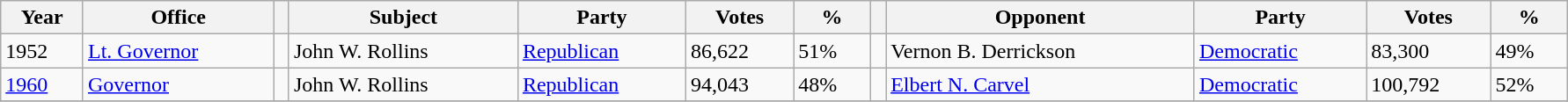<table class=wikitable style="width: 94%" style="text-align: center;" align="center">
<tr>
<th>Year</th>
<th>Office</th>
<th></th>
<th>Subject</th>
<th>Party</th>
<th>Votes</th>
<th>%</th>
<th></th>
<th>Opponent</th>
<th>Party</th>
<th>Votes</th>
<th>%</th>
</tr>
<tr>
<td>1952</td>
<td><a href='#'>Lt. Governor</a></td>
<td></td>
<td>John W. Rollins</td>
<td><a href='#'>Republican</a></td>
<td>86,622</td>
<td>51%</td>
<td></td>
<td>Vernon B. Derrickson</td>
<td><a href='#'>Democratic</a></td>
<td>83,300</td>
<td>49%</td>
</tr>
<tr>
<td><a href='#'>1960</a></td>
<td><a href='#'>Governor</a></td>
<td></td>
<td>John W. Rollins</td>
<td><a href='#'>Republican</a></td>
<td>94,043</td>
<td>48%</td>
<td></td>
<td><a href='#'>Elbert N. Carvel</a></td>
<td><a href='#'>Democratic</a></td>
<td>100,792</td>
<td>52%</td>
</tr>
<tr>
</tr>
</table>
